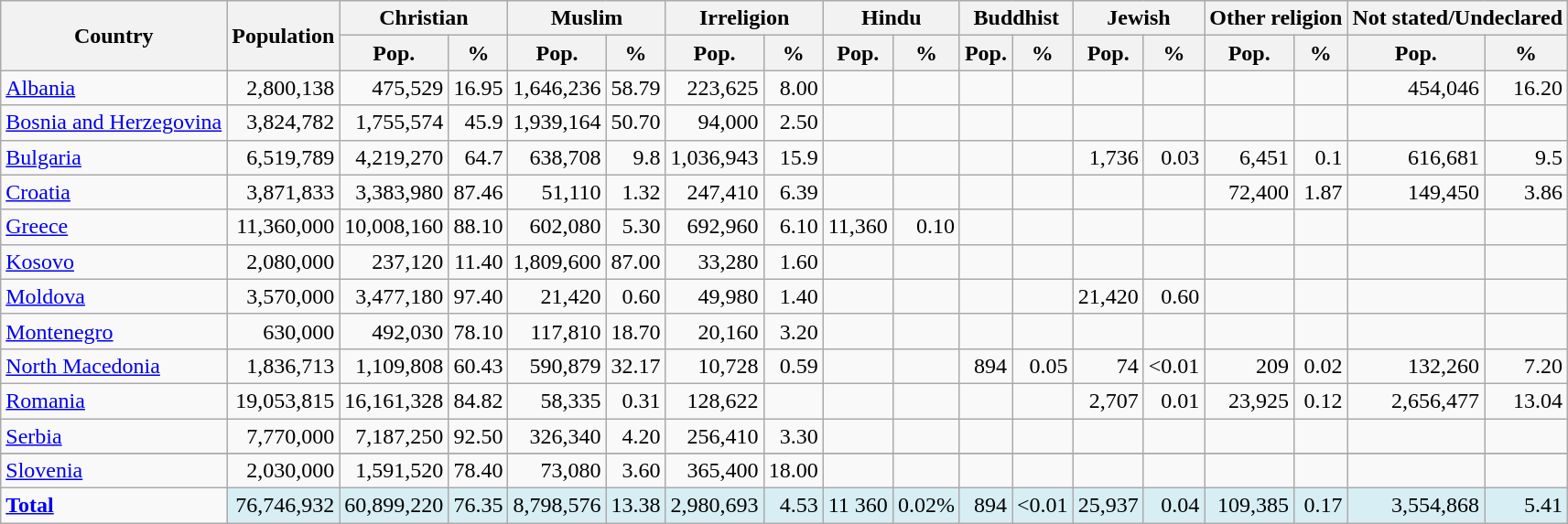<table class="wikitable sortable">
<tr>
<th rowspan="2">Country<noinclude></noinclude></th>
<th rowspan="2" data-sort-type="number">Population</th>
<th colspan="2" data-sort-type="number">Christian</th>
<th colspan="2" data-sort-type="number">Muslim</th>
<th colspan="2" data-sort-type="number">Irreligion</th>
<th colspan="2" data-sort-type="number">Hindu</th>
<th colspan="2" data-sort-type="number">Buddhist</th>
<th colspan="2" data-sort-type="number">Jewish</th>
<th colspan="2" data-sort-type="number">Other religion</th>
<th colspan="2" data-sort-type="number">Not stated/Undeclared</th>
</tr>
<tr>
<th>Pop.</th>
<th>%</th>
<th>Pop.</th>
<th>%</th>
<th>Pop.</th>
<th>%</th>
<th>Pop.</th>
<th>%</th>
<th>Pop.</th>
<th>%</th>
<th>Pop.</th>
<th>%</th>
<th>Pop.</th>
<th>%</th>
<th>Pop.</th>
<th>%</th>
</tr>
<tr style="text-align:right">
<td style="text-align:left"> <a href='#'>Albania</a></td>
<td>2,800,138</td>
<td>475,529</td>
<td>16.95</td>
<td>1,646,236</td>
<td>58.79</td>
<td>223,625</td>
<td>8.00</td>
<td></td>
<td></td>
<td></td>
<td></td>
<td></td>
<td></td>
<td></td>
<td></td>
<td>454,046</td>
<td>16.20</td>
</tr>
<tr style="text-align:right">
<td style="text-align:left"> <a href='#'>Bosnia and Herzegovina</a></td>
<td>3,824,782</td>
<td>1,755,574</td>
<td>45.9</td>
<td>1,939,164</td>
<td>50.70</td>
<td>94,000</td>
<td>2.50</td>
<td></td>
<td></td>
<td></td>
<td></td>
<td></td>
<td></td>
<td></td>
<td></td>
<td></td>
<td></td>
</tr>
<tr style="text-align:right">
<td style="text-align:left"> <a href='#'>Bulgaria</a></td>
<td>6,519,789</td>
<td>4,219,270</td>
<td>64.7</td>
<td>638,708</td>
<td>9.8</td>
<td>1,036,943</td>
<td>15.9</td>
<td></td>
<td></td>
<td></td>
<td></td>
<td>1,736</td>
<td>0.03</td>
<td>6,451</td>
<td>0.1</td>
<td>616,681</td>
<td>9.5</td>
</tr>
<tr style="text-align:right">
<td style="text-align:left"> <a href='#'>Croatia</a></td>
<td>3,871,833</td>
<td>3,383,980</td>
<td>87.46</td>
<td>51,110</td>
<td>1.32</td>
<td>247,410</td>
<td>6.39</td>
<td></td>
<td></td>
<td></td>
<td></td>
<td></td>
<td></td>
<td>72,400</td>
<td>1.87</td>
<td>149,450</td>
<td>3.86</td>
</tr>
<tr style="text-align:right">
<td style="text-align:left"> <a href='#'>Greece</a></td>
<td>11,360,000</td>
<td>10,008,160</td>
<td>88.10</td>
<td>602,080</td>
<td>5.30</td>
<td>692,960</td>
<td>6.10</td>
<td>11,360</td>
<td>0.10</td>
<td></td>
<td></td>
<td></td>
<td></td>
<td></td>
<td></td>
<td></td>
<td></td>
</tr>
<tr style="text-align:right">
<td style="text-align:left"> <a href='#'>Kosovo</a></td>
<td>2,080,000</td>
<td>237,120</td>
<td>11.40</td>
<td>1,809,600</td>
<td>87.00</td>
<td>33,280</td>
<td>1.60</td>
<td></td>
<td></td>
<td></td>
<td></td>
<td></td>
<td></td>
<td></td>
<td></td>
<td></td>
<td></td>
</tr>
<tr style="text-align:right">
<td style="text-align:left"> <a href='#'>Moldova</a></td>
<td>3,570,000</td>
<td>3,477,180</td>
<td>97.40</td>
<td>21,420</td>
<td>0.60</td>
<td>49,980</td>
<td>1.40</td>
<td></td>
<td></td>
<td></td>
<td></td>
<td>21,420</td>
<td>0.60</td>
<td></td>
<td></td>
<td></td>
<td></td>
</tr>
<tr style="text-align:right">
<td style="text-align:left"> <a href='#'>Montenegro</a></td>
<td>630,000</td>
<td>492,030</td>
<td>78.10</td>
<td>117,810</td>
<td>18.70</td>
<td>20,160</td>
<td>3.20</td>
<td></td>
<td></td>
<td></td>
<td></td>
<td></td>
<td></td>
<td></td>
<td></td>
<td></td>
<td></td>
</tr>
<tr style="text-align:right">
<td style="text-align:left"> <a href='#'>North Macedonia</a></td>
<td>1,836,713</td>
<td>1,109,808</td>
<td>60.43</td>
<td>590,879</td>
<td>32.17</td>
<td>10,728</td>
<td>0.59</td>
<td></td>
<td></td>
<td>894</td>
<td>0.05</td>
<td>74</td>
<td><0.01</td>
<td>209</td>
<td>0.02</td>
<td>132,260</td>
<td>7.20</td>
</tr>
<tr style="text-align:right">
<td style="text-align:left"> <a href='#'>Romania</a></td>
<td>19,053,815</td>
<td>16,161,328</td>
<td>84.82</td>
<td>58,335</td>
<td>0.31</td>
<td>128,622</td>
<td></td>
<td></td>
<td></td>
<td></td>
<td></td>
<td>2,707</td>
<td>0.01</td>
<td>23,925</td>
<td>0.12</td>
<td>2,656,477</td>
<td>13.04</td>
</tr>
<tr style="text-align:right">
<td style="text-align:left"> <a href='#'>Serbia</a></td>
<td>7,770,000</td>
<td>7,187,250</td>
<td>92.50</td>
<td>326,340</td>
<td>4.20</td>
<td>256,410</td>
<td>3.30</td>
<td></td>
<td></td>
<td></td>
<td></td>
<td></td>
<td></td>
<td></td>
<td></td>
<td></td>
<td></td>
</tr>
<tr>
</tr>
<tr style="text-align:right">
<td style="text-align:left"> <a href='#'>Slovenia</a></td>
<td>2,030,000</td>
<td>1,591,520</td>
<td>78.40</td>
<td>73,080</td>
<td>3.60</td>
<td>365,400</td>
<td>18.00</td>
<td></td>
<td></td>
<td></td>
<td></td>
<td></td>
<td></td>
<td></td>
<td></td>
<td></td>
<td></td>
</tr>
<tr style="text-align:right">
<td style="text-align:left" class="unsortable" style="background:#D7EEF4"><strong><a href='#'>Total</a></strong></td>
<td class="unsortable" style="background:#D7EEF4">76,746,932</td>
<td class="unsortable" style="background:#D7EEF4">60,899,220</td>
<td class="unsortable" style="background:#D7EEF4">76.35</td>
<td class="unsortable" style="background:#D7EEF4">8,798,576</td>
<td class="unsortable" style="background:#D7EEF4">13.38</td>
<td class="unsortable" style="background:#D7EEF4">2,980,693</td>
<td class="unsortable" style="background:#D7EEF4">4.53</td>
<td class="unsortable" style="background:#D7EEF4">11 360</td>
<td class="unsortable" style="background:#D7EEF4">0.02%</td>
<td class="unsortable" style="background:#D7EEF4">894</td>
<td class="unsortable" style="background:#D7EEF4"><0.01</td>
<td class="unsortable" style="background:#D7EEF4">25,937</td>
<td class="unsortable" style="background:#D7EEF4">0.04</td>
<td class="unsortable" style="background:#D7EEF4">109,385</td>
<td class="unsortable" style="background:#D7EEF4">0.17</td>
<td class="unsortable" style="background:#D7EEF4">3,554,868</td>
<td class="unsortable" style="background:#D7EEF4">5.41</td>
</tr>
</table>
